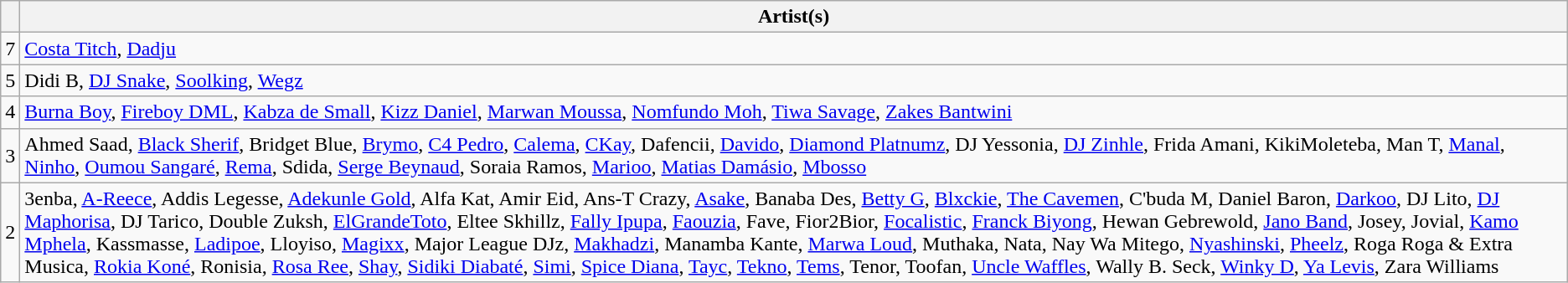<table class="wikitable plainrowheaders">
<tr>
<th></th>
<th>Artist(s)</th>
</tr>
<tr>
<td align="center">7</td>
<td> <a href='#'>Costa Titch</a>,  <a href='#'>Dadju</a></td>
</tr>
<tr>
<td align="center">5</td>
<td> Didi B,  <a href='#'>DJ Snake</a>,  <a href='#'>Soolking</a>,  <a href='#'>Wegz</a></td>
</tr>
<tr>
<td align="center">4</td>
<td> <a href='#'>Burna Boy</a>,  <a href='#'>Fireboy DML</a>,  <a href='#'>Kabza de Small</a>,  <a href='#'>Kizz Daniel</a>,  <a href='#'>Marwan Moussa</a>,  <a href='#'>Nomfundo Moh</a>,  <a href='#'>Tiwa Savage</a>,  <a href='#'>Zakes Bantwini</a></td>
</tr>
<tr>
<td align="center">3</td>
<td> Ahmed Saad,  <a href='#'>Black Sherif</a>,  Bridget Blue,  <a href='#'>Brymo</a>,  <a href='#'>C4 Pedro</a>,  <a href='#'>Calema</a>,  <a href='#'>CKay</a>,  Dafencii,  <a href='#'>Davido</a>,  <a href='#'>Diamond Platnumz</a>,  DJ Yessonia,  <a href='#'>DJ Zinhle</a>,  Frida Amani,  KikiMoleteba,  Man T,  <a href='#'>Manal</a>,  <a href='#'>Ninho</a>,  <a href='#'>Oumou Sangaré</a>,  <a href='#'>Rema</a>,  Sdida,  <a href='#'>Serge Beynaud</a>,  Soraia Ramos,  <a href='#'>Marioo</a>,  <a href='#'>Matias Damásio</a>,  <a href='#'>Mbosso</a></td>
</tr>
<tr>
<td align="center">2</td>
<td> 3enba,  <a href='#'>A-Reece</a>,  Addis Legesse,  <a href='#'>Adekunle Gold</a>,  Alfa Kat,  Amir Eid,  Ans-T Crazy,  <a href='#'>Asake</a>,  Banaba Des,  <a href='#'>Betty G</a>,  <a href='#'>Blxckie</a>,  <a href='#'>The Cavemen</a>,  C'buda M,  Daniel Baron,  <a href='#'>Darkoo</a>,  DJ Lito,  <a href='#'>DJ Maphorisa</a>,  DJ Tarico,  Double Zuksh,  <a href='#'>ElGrandeToto</a>,  Eltee Skhillz,  <a href='#'>Fally Ipupa</a>,  <a href='#'>Faouzia</a>,  Fave,  Fior2Bior,  <a href='#'>Focalistic</a>,  <a href='#'>Franck Biyong</a>,  Hewan Gebrewold,  <a href='#'>Jano Band</a>,  Josey,  Jovial,  <a href='#'>Kamo Mphela</a>,  Kassmasse,  <a href='#'>Ladipoe</a>,  Lloyiso,  <a href='#'>Magixx</a>,  Major League DJz,  <a href='#'>Makhadzi</a>,  Manamba Kante,  <a href='#'>Marwa Loud</a>,  Muthaka,  Nata,  Nay Wa Mitego,  <a href='#'>Nyashinski</a>,  <a href='#'>Pheelz</a>,  Roga Roga & Extra Musica,  <a href='#'>Rokia Koné</a>,  Ronisia,  <a href='#'>Rosa Ree</a>,  <a href='#'>Shay</a>,  <a href='#'>Sidiki Diabaté</a>,  <a href='#'>Simi</a>,  <a href='#'>Spice Diana</a>,  <a href='#'>Tayc</a>,  <a href='#'>Tekno</a>,  <a href='#'>Tems</a>,  Tenor,  Toofan,  <a href='#'>Uncle Waffles</a>,  Wally B. Seck,  <a href='#'>Winky D</a>,  <a href='#'>Ya Levis</a>,  Zara Williams</td>
</tr>
</table>
